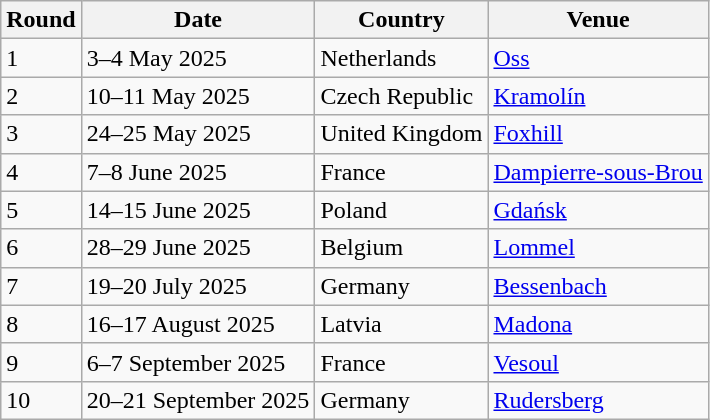<table class="wikitable sortable">
<tr>
<th>Round</th>
<th>Date</th>
<th>Country</th>
<th>Venue</th>
</tr>
<tr>
<td>1</td>
<td>3–4 May 2025</td>
<td> Netherlands</td>
<td><a href='#'>Oss</a></td>
</tr>
<tr>
<td>2</td>
<td>10–11 May 2025</td>
<td> Czech Republic</td>
<td><a href='#'>Kramolín</a></td>
</tr>
<tr>
<td>3</td>
<td>24–25 May 2025</td>
<td> United Kingdom</td>
<td><a href='#'>Foxhill</a></td>
</tr>
<tr>
<td>4</td>
<td>7–8 June 2025</td>
<td> France</td>
<td><a href='#'>Dampierre-sous-Brou</a></td>
</tr>
<tr>
<td>5</td>
<td>14–15 June 2025</td>
<td> Poland</td>
<td><a href='#'>Gdańsk</a></td>
</tr>
<tr>
<td>6</td>
<td>28–29 June 2025</td>
<td> Belgium</td>
<td><a href='#'>Lommel</a></td>
</tr>
<tr>
<td>7</td>
<td>19–20 July 2025</td>
<td> Germany</td>
<td><a href='#'>Bessenbach</a></td>
</tr>
<tr>
<td>8</td>
<td>16–17 August 2025</td>
<td> Latvia</td>
<td><a href='#'>Madona</a></td>
</tr>
<tr>
<td>9</td>
<td>6–7 September 2025</td>
<td> France</td>
<td><a href='#'>Vesoul</a></td>
</tr>
<tr>
<td>10</td>
<td>20–21 September 2025</td>
<td> Germany</td>
<td><a href='#'>Rudersberg</a></td>
</tr>
</table>
